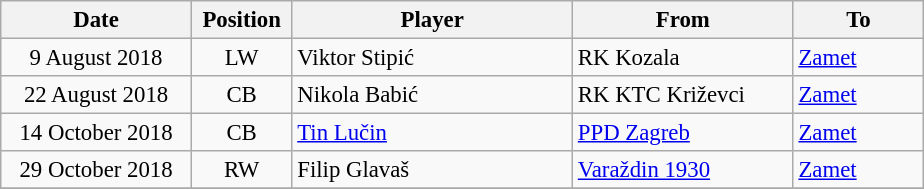<table class="wikitable" style="font-size:95%; text-align:center;">
<tr>
<th width=120>Date</th>
<th width=60>Position</th>
<th width=180>Player</th>
<th width=140>From</th>
<th width=80>To</th>
</tr>
<tr>
<td>9 August 2018</td>
<td>LW</td>
<td style="text-align:left;"> Viktor Stipić</td>
<td style="text-align:left;"> RK Kozala</td>
<td style="text-align:left;"><a href='#'>Zamet</a></td>
</tr>
<tr>
<td>22 August 2018</td>
<td>CB</td>
<td style="text-align:left;"> Nikola Babić</td>
<td style="text-align:left;"> RK KTC Križevci</td>
<td style="text-align:left;"><a href='#'>Zamet</a></td>
</tr>
<tr>
<td>14 October 2018</td>
<td>CB</td>
<td style="text-align:left;"> <a href='#'>Tin Lučin</a></td>
<td style="text-align:left;"> <a href='#'>PPD Zagreb</a></td>
<td style="text-align:left;"><a href='#'>Zamet</a></td>
</tr>
<tr>
<td>29 October 2018</td>
<td>RW</td>
<td style="text-align:left;"> Filip Glavaš</td>
<td style="text-align:left;"> <a href='#'>Varaždin 1930</a></td>
<td style="text-align:left;"><a href='#'>Zamet</a></td>
</tr>
<tr>
</tr>
</table>
